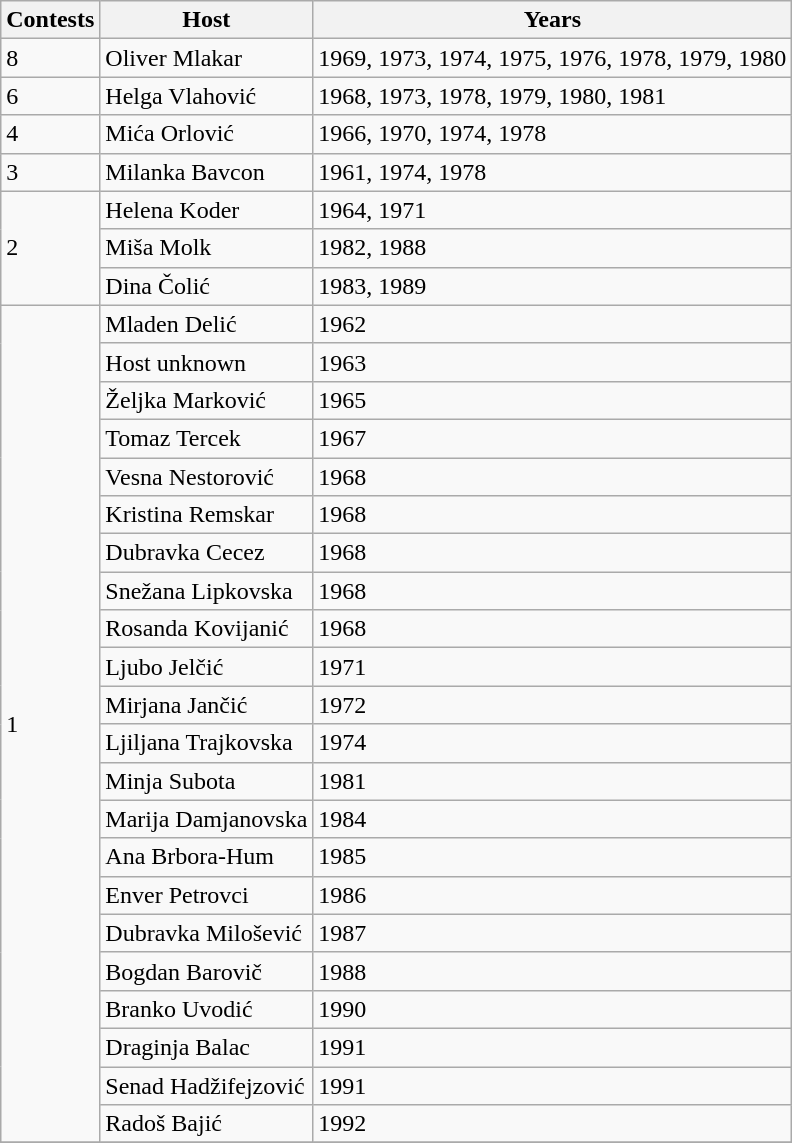<table class="wikitable sortable">
<tr>
<th>Contests</th>
<th>Host</th>
<th>Years</th>
</tr>
<tr>
<td>8</td>
<td>Oliver Mlakar</td>
<td>1969, 1973, 1974, 1975, 1976, 1978, 1979, 1980</td>
</tr>
<tr>
<td>6</td>
<td>Helga Vlahović</td>
<td>1968, 1973, 1978, 1979, 1980, 	1981</td>
</tr>
<tr>
<td>4</td>
<td>Mića Orlović</td>
<td>1966, 1970, 1974, 1978</td>
</tr>
<tr>
<td>3</td>
<td>Milanka Bavcon</td>
<td>1961, 1974, 1978</td>
</tr>
<tr>
<td rowspan=3>2</td>
<td>Helena Koder</td>
<td>1964, 1971</td>
</tr>
<tr>
<td>Miša Molk</td>
<td>1982, 1988</td>
</tr>
<tr>
<td>Dina Čolić</td>
<td>1983, 1989</td>
</tr>
<tr>
<td rowspan=22>1</td>
<td>Mladen Delić</td>
<td>1962</td>
</tr>
<tr>
<td>Host unknown</td>
<td>1963</td>
</tr>
<tr>
<td>Željka Marković</td>
<td>1965</td>
</tr>
<tr>
<td>Tomaz Tercek</td>
<td>1967</td>
</tr>
<tr>
<td>Vesna Nestorović</td>
<td>1968</td>
</tr>
<tr>
<td>Kristina Remskar</td>
<td>1968</td>
</tr>
<tr>
<td>Dubravka Cecez</td>
<td>1968</td>
</tr>
<tr>
<td>Snežana Lipkovska</td>
<td>1968</td>
</tr>
<tr>
<td>Rosanda Kovijanić</td>
<td>1968</td>
</tr>
<tr>
<td>Ljubo Jelčić</td>
<td>1971</td>
</tr>
<tr>
<td>Mirjana Jančić</td>
<td>1972</td>
</tr>
<tr>
<td>Ljiljana Trajkovska</td>
<td>1974</td>
</tr>
<tr>
<td>Minja Subota</td>
<td>1981</td>
</tr>
<tr>
<td>Marija Damjanovska</td>
<td>1984</td>
</tr>
<tr>
<td>Ana Brbora-Hum</td>
<td>1985</td>
</tr>
<tr>
<td>Enver Petrovci</td>
<td>1986</td>
</tr>
<tr>
<td>Dubravka Milošević</td>
<td>1987</td>
</tr>
<tr>
<td>Bogdan Barovič</td>
<td>1988</td>
</tr>
<tr>
<td>Branko Uvodić</td>
<td>1990</td>
</tr>
<tr>
<td>Draginja Balac</td>
<td>1991</td>
</tr>
<tr>
<td>Senad Hadžifejzović</td>
<td>1991</td>
</tr>
<tr>
<td>Radoš Bajić</td>
<td>1992</td>
</tr>
<tr>
</tr>
</table>
